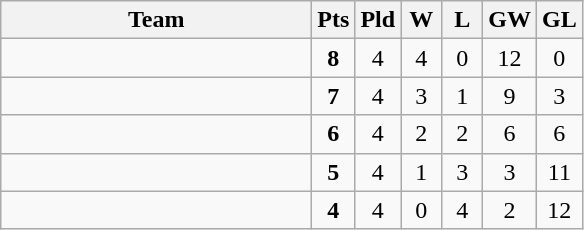<table class="wikitable" style="text-align:center">
<tr>
<th width=200>Team</th>
<th width=20>Pts</th>
<th width=20>Pld</th>
<th width=20>W</th>
<th width=20>L</th>
<th width=20>GW</th>
<th width=20>GL</th>
</tr>
<tr>
<td style="text-align:left;"></td>
<td><strong>8</strong></td>
<td>4</td>
<td>4</td>
<td>0</td>
<td>12</td>
<td>0</td>
</tr>
<tr>
<td style="text-align:left;"></td>
<td><strong>7</strong></td>
<td>4</td>
<td>3</td>
<td>1</td>
<td>9</td>
<td>3</td>
</tr>
<tr>
<td style="text-align:left;"></td>
<td><strong>6</strong></td>
<td>4</td>
<td>2</td>
<td>2</td>
<td>6</td>
<td>6</td>
</tr>
<tr>
<td style="text-align:left;"></td>
<td><strong>5</strong></td>
<td>4</td>
<td>1</td>
<td>3</td>
<td>3</td>
<td>11</td>
</tr>
<tr>
<td style="text-align:left;"></td>
<td><strong>4</strong></td>
<td>4</td>
<td>0</td>
<td>4</td>
<td>2</td>
<td>12</td>
</tr>
</table>
